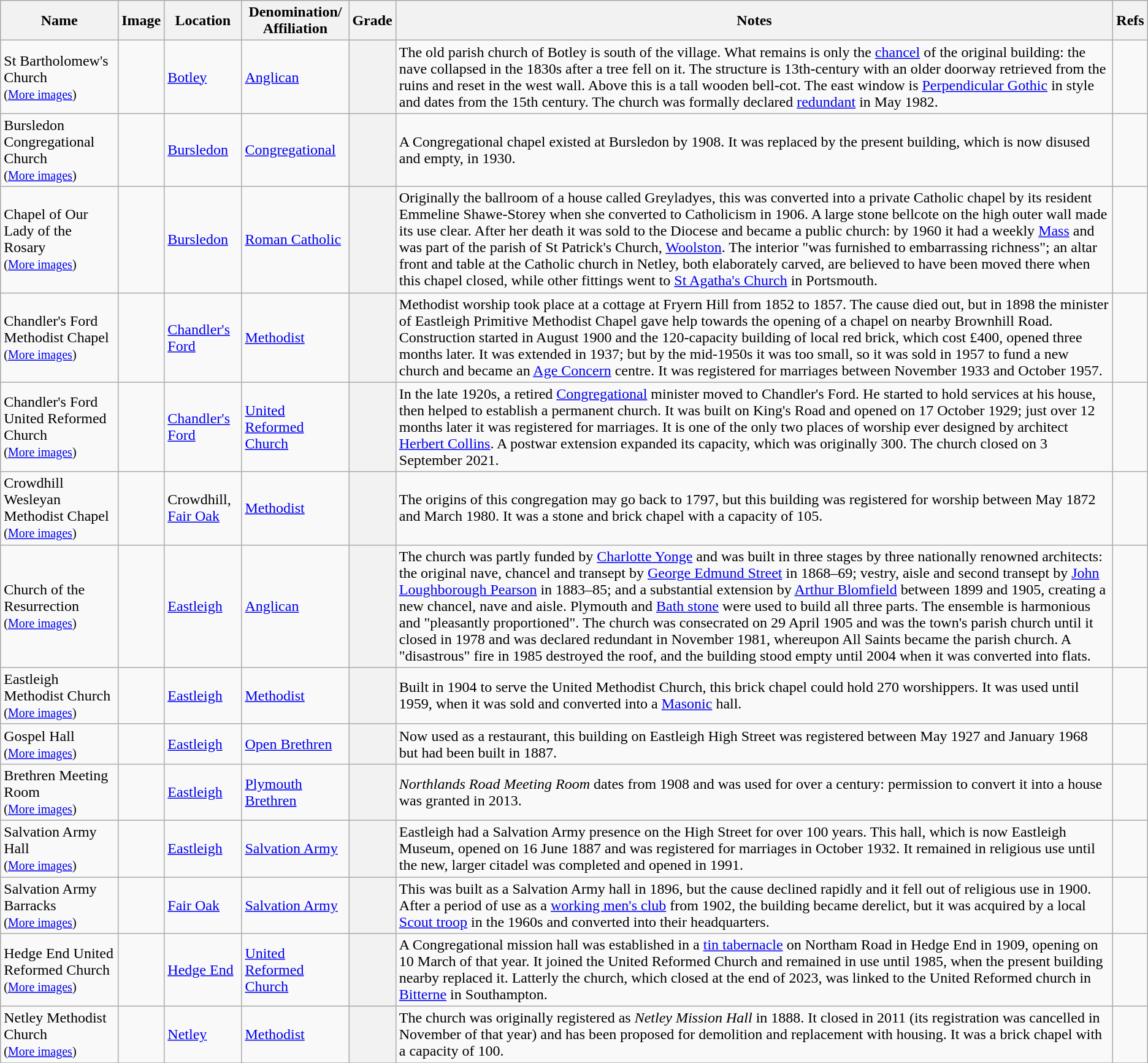<table class="wikitable sortable">
<tr>
<th align="center">Name</th>
<th align="center" class="unsortable">Image</th>
<th align="center">Location</th>
<th align="center">Denomination/<br>Affiliation</th>
<th align="center">Grade</th>
<th align="center" class="unsortable">Notes</th>
<th align="center" class="unsortable">Refs</th>
</tr>
<tr>
<td>St Bartholomew's Church<br><small>(<a href='#'>More images</a>)</small></td>
<td></td>
<td><a href='#'>Botley</a><br></td>
<td><a href='#'>Anglican</a></td>
<th></th>
<td>The old parish church of Botley is  south of the village.  What remains is only the <a href='#'>chancel</a> of the original building: the nave collapsed in the 1830s after a tree fell on it.  The structure is 13th-century with an older doorway retrieved from the ruins and reset in the west wall.  Above this is a tall wooden bell-cot.  The east window is <a href='#'>Perpendicular Gothic</a> in style and dates from the 15th century.  The church was formally declared <a href='#'>redundant</a> in May 1982.</td>
<td><br><br></td>
</tr>
<tr>
<td>Bursledon Congregational Church<br><small>(<a href='#'>More images</a>)</small></td>
<td></td>
<td><a href='#'>Bursledon</a><br></td>
<td><a href='#'>Congregational</a></td>
<th align="center"></th>
<td>A Congregational chapel existed at Bursledon by 1908.  It was replaced by the present building, which is now disused and empty, in 1930.</td>
<td><br></td>
</tr>
<tr>
<td>Chapel of Our Lady of the Rosary<br><small>(<a href='#'>More images</a>)</small></td>
<td></td>
<td><a href='#'>Bursledon</a><br></td>
<td><a href='#'>Roman Catholic</a></td>
<th></th>
<td>Originally the ballroom of a house called Greyladyes, this was converted into a private Catholic chapel by its resident Emmeline Shawe-Storey when she converted to Catholicism in 1906.  A large stone bellcote on the high outer wall made its use clear.  After her death it was sold to the Diocese and became a public church: by 1960 it had a weekly <a href='#'>Mass</a> and was part of the parish of St Patrick's Church, <a href='#'>Woolston</a>.  The interior "was furnished to embarrassing richness"; an altar front and table at the Catholic church in Netley, both elaborately carved, are believed to have been moved there when this chapel closed, while other fittings went to <a href='#'>St Agatha's Church</a> in Portsmouth.</td>
<td><br></td>
</tr>
<tr>
<td>Chandler's Ford Methodist Chapel<br><small>(<a href='#'>More images</a>)</small></td>
<td></td>
<td><a href='#'>Chandler's Ford</a><br></td>
<td><a href='#'>Methodist</a></td>
<th align="center"></th>
<td>Methodist worship took place at a cottage at Fryern Hill from 1852 to 1857.  The cause died out, but in 1898 the minister of Eastleigh Primitive Methodist Chapel gave help towards the opening of a chapel on nearby Brownhill Road.  Construction started in August 1900 and the 120-capacity building of local red brick, which cost £400, opened three months later.  It was extended in 1937; but by the mid-1950s it was too small, so it was sold in 1957 to fund a new church and became an <a href='#'>Age Concern</a> centre.  It was registered for marriages between November 1933 and October 1957.</td>
<td><br></td>
</tr>
<tr>
<td>Chandler's Ford United Reformed Church<br><small>(<a href='#'>More images</a>)</small></td>
<td></td>
<td><a href='#'>Chandler's Ford</a><br></td>
<td><a href='#'>United Reformed Church</a></td>
<th align="center"></th>
<td>In the late 1920s, a retired <a href='#'>Congregational</a> minister moved to Chandler's Ford.  He started to hold services at his house, then helped to establish a permanent church.  It was built on King's Road and opened on 17 October 1929; just over 12 months later it was registered for marriages.  It is one of the only two places of worship ever designed by architect <a href='#'>Herbert Collins</a>.  A postwar extension expanded its capacity, which was originally 300.  The church closed on 3 September 2021.</td>
<td><br><br></td>
</tr>
<tr>
<td>Crowdhill Wesleyan Methodist Chapel<br><small>(<a href='#'>More images</a>)</small></td>
<td></td>
<td>Crowdhill, <a href='#'>Fair Oak</a><br></td>
<td><a href='#'>Methodist</a></td>
<th align="center"></th>
<td>The origins of this congregation may go back to 1797, but this building was registered for worship between May 1872 and March 1980.  It was a stone and brick chapel with a capacity of 105.</td>
<td><br></td>
</tr>
<tr>
<td>Church of the Resurrection<br><small>(<a href='#'>More images</a>)</small></td>
<td></td>
<td><a href='#'>Eastleigh</a><br></td>
<td><a href='#'>Anglican</a></td>
<th></th>
<td>The church was partly funded by <a href='#'>Charlotte Yonge</a> and was built in three stages by three nationally renowned architects: the original nave, chancel and transept by <a href='#'>George Edmund Street</a> in 1868–69; vestry, aisle and second transept by <a href='#'>John Loughborough Pearson</a> in 1883–85; and a substantial extension by <a href='#'>Arthur Blomfield</a> between 1899 and 1905, creating a new chancel, nave and aisle.  Plymouth and <a href='#'>Bath stone</a> were used to build all three parts.  The ensemble is harmonious and "pleasantly proportioned".  The church was consecrated on 29 April 1905 and was the town's parish church until it closed in 1978 and was declared redundant in November 1981, whereupon All Saints became the parish church.  A "disastrous" fire in 1985 destroyed the roof, and the building stood empty until 2004 when it was converted into flats.</td>
<td><br><br><br></td>
</tr>
<tr>
<td>Eastleigh Methodist Church<br><small>(<a href='#'>More images</a>)</small></td>
<td></td>
<td><a href='#'>Eastleigh</a><br></td>
<td><a href='#'>Methodist</a></td>
<th align="center"></th>
<td>Built in 1904 to serve the United Methodist Church, this brick chapel could hold 270 worshippers.  It was used until 1959, when it was sold and converted into a <a href='#'>Masonic</a> hall.</td>
<td><br></td>
</tr>
<tr>
<td>Gospel Hall<br><small>(<a href='#'>More images</a>)</small></td>
<td></td>
<td><a href='#'>Eastleigh</a><br></td>
<td><a href='#'>Open Brethren</a></td>
<th align="center"></th>
<td>Now used as a restaurant, this building on Eastleigh High Street was registered between May 1927 and January 1968 but had been built in 1887.</td>
<td><br></td>
</tr>
<tr>
<td>Brethren Meeting Room<br><small>(<a href='#'>More images</a>)</small></td>
<td></td>
<td><a href='#'>Eastleigh</a><br></td>
<td><a href='#'>Plymouth Brethren</a></td>
<th align="center"></th>
<td><em>Northlands Road Meeting Room</em> dates from 1908 and was used for over a century: permission to convert it into a house was granted in 2013.</td>
<td><br></td>
</tr>
<tr>
<td>Salvation Army Hall<br><small>(<a href='#'>More images</a>)</small></td>
<td></td>
<td><a href='#'>Eastleigh</a><br></td>
<td><a href='#'>Salvation Army</a></td>
<th align="center"></th>
<td>Eastleigh had a Salvation Army presence on the High Street for over 100 years.  This hall, which is now Eastleigh Museum, opened on 16 June 1887 and was registered for marriages in October 1932.  It remained in religious use until the new, larger citadel was completed and opened in 1991.</td>
<td><br></td>
</tr>
<tr>
<td>Salvation Army Barracks<br><small>(<a href='#'>More images</a>)</small></td>
<td></td>
<td><a href='#'>Fair Oak</a><br></td>
<td><a href='#'>Salvation Army</a></td>
<th align="center"></th>
<td>This was built as a Salvation Army hall in 1896, but the cause declined rapidly and it fell out of religious use in 1900.  After a period of use as a <a href='#'>working men's club</a> from 1902, the building became derelict, but it was acquired by a local <a href='#'>Scout troop</a> in the 1960s and converted into their headquarters.</td>
<td></td>
</tr>
<tr>
<td>Hedge End United Reformed Church<br><small>(<a href='#'>More images</a>)</small></td>
<td></td>
<td><a href='#'>Hedge End</a><br></td>
<td><a href='#'>United Reformed Church</a></td>
<th align="center"></th>
<td>A Congregational mission hall was established in a <a href='#'>tin tabernacle</a> on Northam Road in Hedge End in 1909, opening on 10 March of that year.  It joined the United Reformed Church and remained in use until 1985, when the present building nearby replaced it.  Latterly the church, which closed at the end of 2023, was linked to the United Reformed church in <a href='#'>Bitterne</a> in Southampton.</td>
<td><br><br></td>
</tr>
<tr>
<td>Netley Methodist Church<br><small>(<a href='#'>More images</a>)</small></td>
<td></td>
<td><a href='#'>Netley</a><br></td>
<td><a href='#'>Methodist</a></td>
<th align="center"></th>
<td>The church was originally registered as <em>Netley Mission Hall</em> in 1888.  It closed in 2011 (its registration was cancelled in November of that year) and has been proposed for demolition and replacement with housing.  It was a brick chapel with a capacity of 100.</td>
<td><br></td>
</tr>
<tr>
</tr>
</table>
